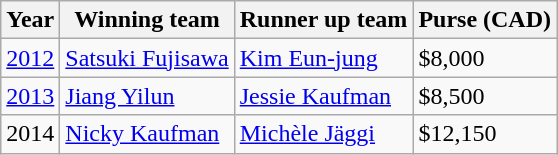<table class="wikitable">
<tr>
<th>Year</th>
<th>Winning team</th>
<th>Runner up team</th>
<th>Purse (CAD)</th>
</tr>
<tr>
<td><a href='#'>2012</a></td>
<td> <a href='#'>Satsuki Fujisawa</a></td>
<td> <a href='#'>Kim Eun-jung</a></td>
<td>$8,000</td>
</tr>
<tr>
<td><a href='#'>2013</a></td>
<td> <a href='#'>Jiang Yilun</a></td>
<td> <a href='#'>Jessie Kaufman</a></td>
<td>$8,500</td>
</tr>
<tr>
<td>2014</td>
<td> <a href='#'>Nicky Kaufman</a></td>
<td> <a href='#'>Michèle Jäggi</a></td>
<td>$12,150</td>
</tr>
</table>
